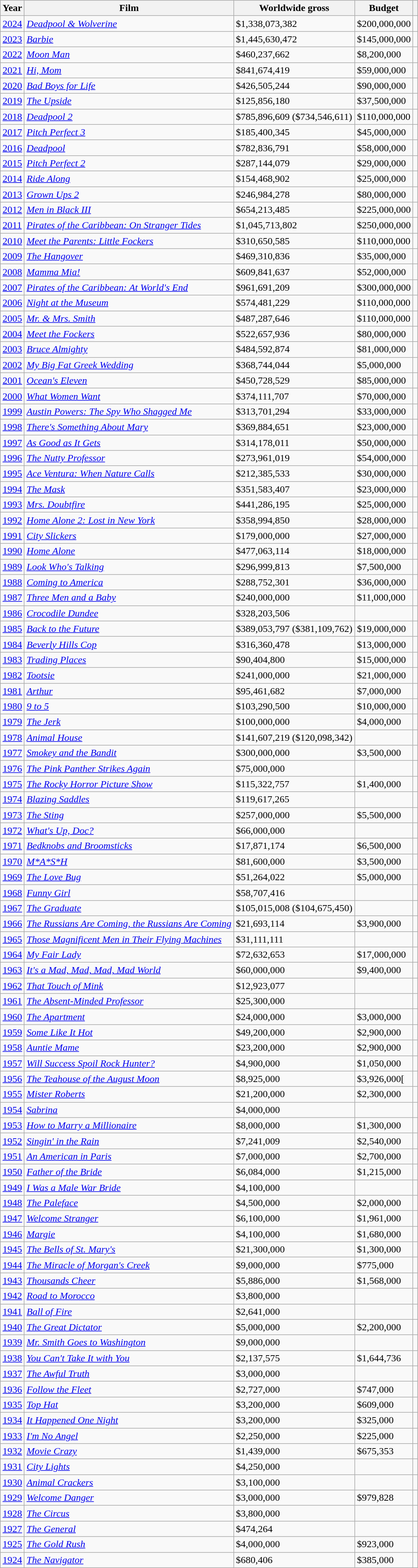<table class="wikitable sortable plainrowheaders">
<tr>
<th>Year</th>
<th>Film</th>
<th>Worldwide gross</th>
<th>Budget</th>
<th class=unsortable></th>
</tr>
<tr>
<td><a href='#'>2024</a></td>
<td><em><a href='#'>Deadpool & Wolverine</a></em></td>
<td>$1,338,073,382</td>
<td>$200,000,000</td>
<td></td>
</tr>
<tr>
<td><a href='#'>2023</a></td>
<td><em><a href='#'>Barbie</a></em></td>
<td>$1,445,630,472</td>
<td>$145,000,000</td>
<td></td>
</tr>
<tr>
<td><a href='#'>2022</a></td>
<td><em><a href='#'>Moon Man</a></em></td>
<td>$460,237,662</td>
<td>$8,200,000</td>
<td></td>
</tr>
<tr>
<td><a href='#'>2021</a></td>
<td><em><a href='#'>Hi, Mom</a></em></td>
<td>$841,674,419</td>
<td>$59,000,000</td>
<td></td>
</tr>
<tr>
<td><a href='#'>2020</a></td>
<td><em><a href='#'>Bad Boys for Life</a></em></td>
<td>$426,505,244</td>
<td>$90,000,000</td>
<td></td>
</tr>
<tr>
<td><a href='#'>2019</a></td>
<td><em><a href='#'>The Upside</a></em></td>
<td>$125,856,180</td>
<td>$37,500,000</td>
<td></td>
</tr>
<tr>
<td><a href='#'>2018</a></td>
<td><em><a href='#'>Deadpool 2</a></em></td>
<td>$785,896,609 ($734,546,611)</td>
<td>$110,000,000</td>
<td></td>
</tr>
<tr>
<td><a href='#'>2017</a></td>
<td><em><a href='#'>Pitch Perfect 3</a></em></td>
<td>$185,400,345</td>
<td>$45,000,000</td>
<td></td>
</tr>
<tr>
<td><a href='#'>2016</a></td>
<td><a href='#'><em>Deadpool</em></a></td>
<td>$782,836,791</td>
<td>$58,000,000</td>
<td></td>
</tr>
<tr>
<td><a href='#'>2015</a></td>
<td><em><a href='#'>Pitch Perfect 2</a></em></td>
<td>$287,144,079</td>
<td>$29,000,000</td>
<td></td>
</tr>
<tr>
<td><a href='#'>2014</a></td>
<td><a href='#'><em>Ride Along</em></a></td>
<td>$154,468,902</td>
<td>$25,000,000</td>
<td></td>
</tr>
<tr>
<td><a href='#'>2013</a></td>
<td><em><a href='#'>Grown Ups 2</a></em></td>
<td>$246,984,278</td>
<td>$80,000,000</td>
<td></td>
</tr>
<tr>
<td><a href='#'>2012</a></td>
<td><em><a href='#'>Men in Black III</a></em></td>
<td>$654,213,485</td>
<td>$225,000,000</td>
<td></td>
</tr>
<tr>
<td><a href='#'>2011</a></td>
<td><em><a href='#'>Pirates of the Caribbean: On Stranger Tides</a></em></td>
<td>$1,045,713,802</td>
<td>$250,000,000</td>
<td></td>
</tr>
<tr>
<td><a href='#'>2010</a></td>
<td><em><a href='#'>Meet the Parents: Little Fockers</a></em></td>
<td>$310,650,585</td>
<td>$110,000,000</td>
<td></td>
</tr>
<tr>
<td><a href='#'>2009</a></td>
<td><em><a href='#'>The Hangover</a></em></td>
<td>$469,310,836</td>
<td>$35,000,000</td>
<td></td>
</tr>
<tr>
<td><a href='#'>2008</a></td>
<td><em><a href='#'>Mamma Mia!</a></em></td>
<td>$609,841,637</td>
<td>$52,000,000</td>
<td></td>
</tr>
<tr>
<td><a href='#'>2007</a></td>
<td><em><a href='#'>Pirates of the Caribbean: At World's End</a></em></td>
<td>$961,691,209</td>
<td>$300,000,000</td>
<td></td>
</tr>
<tr>
<td><a href='#'>2006</a></td>
<td><em><a href='#'>Night at the Museum</a></em></td>
<td>$574,481,229</td>
<td>$110,000,000</td>
<td></td>
</tr>
<tr>
<td><a href='#'>2005</a></td>
<td><a href='#'><em>Mr. & Mrs. Smith</em></a></td>
<td>$487,287,646</td>
<td>$110,000,000</td>
<td></td>
</tr>
<tr>
<td><a href='#'>2004</a></td>
<td><em><a href='#'>Meet the Fockers</a></em></td>
<td>$522,657,936</td>
<td>$80,000,000</td>
<td></td>
</tr>
<tr>
<td><a href='#'>2003</a></td>
<td><em><a href='#'>Bruce Almighty</a></em></td>
<td>$484,592,874</td>
<td>$81,000,000</td>
<td></td>
</tr>
<tr>
<td><a href='#'>2002</a></td>
<td><em><a href='#'>My Big Fat Greek Wedding</a></em></td>
<td>$368,744,044</td>
<td>$5,000,000</td>
<td></td>
</tr>
<tr>
<td><a href='#'>2001</a></td>
<td><em><a href='#'>Ocean's Eleven</a></em></td>
<td>$450,728,529</td>
<td>$85,000,000</td>
<td></td>
</tr>
<tr>
<td><a href='#'>2000</a></td>
<td><em><a href='#'>What Women Want</a></em></td>
<td>$374,111,707</td>
<td>$70,000,000</td>
<td></td>
</tr>
<tr>
<td><a href='#'>1999</a></td>
<td><em><a href='#'>Austin Powers: The Spy Who Shagged Me</a></em></td>
<td>$313,701,294</td>
<td>$33,000,000</td>
<td></td>
</tr>
<tr>
<td><a href='#'>1998</a></td>
<td><em><a href='#'>There's Something About Mary</a></em></td>
<td>$369,884,651</td>
<td>$23,000,000</td>
<td></td>
</tr>
<tr>
<td><a href='#'>1997</a></td>
<td><em><a href='#'>As Good as It Gets</a></em></td>
<td>$314,178,011</td>
<td>$50,000,000</td>
<td></td>
</tr>
<tr>
<td><a href='#'>1996</a></td>
<td><em><a href='#'>The Nutty Professor</a> </em></td>
<td>$273,961,019</td>
<td>$54,000,000</td>
<td></td>
</tr>
<tr>
<td><a href='#'>1995</a></td>
<td><em><a href='#'>Ace Ventura: When Nature Calls</a></em></td>
<td>$212,385,533</td>
<td>$30,000,000</td>
<td></td>
</tr>
<tr>
<td><a href='#'>1994</a></td>
<td><em><a href='#'>The Mask</a></em></td>
<td>$351,583,407</td>
<td>$23,000,000</td>
<td></td>
</tr>
<tr>
<td><a href='#'>1993</a></td>
<td><em><a href='#'>Mrs. Doubtfire</a></em></td>
<td>$441,286,195</td>
<td>$25,000,000</td>
<td></td>
</tr>
<tr>
<td><a href='#'>1992</a></td>
<td><em><a href='#'>Home Alone 2: Lost in New York</a></em></td>
<td>$358,994,850</td>
<td>$28,000,000</td>
<td></td>
</tr>
<tr>
<td><a href='#'>1991</a></td>
<td><em><a href='#'>City Slickers</a></em></td>
<td>$179,000,000</td>
<td>$27,000,000</td>
<td></td>
</tr>
<tr>
<td><a href='#'>1990</a></td>
<td><em><a href='#'>Home Alone</a></em></td>
<td>$477,063,114</td>
<td>$18,000,000</td>
<td></td>
</tr>
<tr>
<td><a href='#'>1989</a></td>
<td><em><a href='#'>Look Who's Talking</a></em></td>
<td>$296,999,813</td>
<td>$7,500,000</td>
<td></td>
</tr>
<tr>
<td><a href='#'>1988</a></td>
<td><em><a href='#'>Coming to America</a></em></td>
<td>$288,752,301</td>
<td>$36,000,000</td>
<td></td>
</tr>
<tr>
<td><a href='#'>1987</a></td>
<td><em><a href='#'>Three Men and a Baby</a></em></td>
<td>$240,000,000</td>
<td>$11,000,000</td>
<td></td>
</tr>
<tr>
<td><a href='#'>1986</a></td>
<td><em><a href='#'>Crocodile Dundee</a></em></td>
<td>$328,203,506</td>
<td></td>
<td></td>
</tr>
<tr>
<td><a href='#'>1985</a></td>
<td><em><a href='#'>Back to the Future</a></em></td>
<td>$389,053,797 ($381,109,762)</td>
<td>$19,000,000</td>
<td></td>
</tr>
<tr>
<td><a href='#'>1984</a></td>
<td><em><a href='#'>Beverly Hills Cop</a></em></td>
<td>$316,360,478</td>
<td>$13,000,000</td>
<td></td>
</tr>
<tr>
<td><a href='#'>1983</a></td>
<td><em><a href='#'>Trading Places</a></em></td>
<td>$90,404,800</td>
<td>$15,000,000</td>
<td></td>
</tr>
<tr>
<td><a href='#'>1982</a></td>
<td><em><a href='#'>Tootsie</a></em></td>
<td>$241,000,000</td>
<td>$21,000,000</td>
<td></td>
</tr>
<tr>
<td><a href='#'>1981</a></td>
<td><em><a href='#'>Arthur</a></em></td>
<td>$95,461,682</td>
<td>$7,000,000</td>
<td></td>
</tr>
<tr>
<td><a href='#'>1980</a></td>
<td><em><a href='#'>9 to 5</a></em></td>
<td>$103,290,500</td>
<td>$10,000,000</td>
<td></td>
</tr>
<tr>
<td><a href='#'>1979</a></td>
<td><em><a href='#'>The Jerk</a></em></td>
<td>$100,000,000</td>
<td>$4,000,000</td>
<td></td>
</tr>
<tr>
<td><a href='#'>1978</a></td>
<td><em><a href='#'>Animal House</a></em></td>
<td>$141,607,219 ($120,098,342)</td>
<td></td>
<td></td>
</tr>
<tr>
<td><a href='#'>1977</a></td>
<td><em><a href='#'>Smokey and the Bandit</a></em></td>
<td>$300,000,000</td>
<td>$3,500,000</td>
<td></td>
</tr>
<tr>
<td><a href='#'>1976</a></td>
<td><em><a href='#'>The Pink Panther Strikes Again</a></em></td>
<td>$75,000,000</td>
<td></td>
<td></td>
</tr>
<tr>
<td><a href='#'>1975</a></td>
<td><em><a href='#'>The Rocky Horror Picture Show</a></em></td>
<td>$115,322,757</td>
<td>$1,400,000</td>
<td></td>
</tr>
<tr>
<td><a href='#'>1974</a></td>
<td><em><a href='#'>Blazing Saddles</a></em></td>
<td>$119,617,265</td>
<td></td>
<td></td>
</tr>
<tr>
<td><a href='#'>1973</a></td>
<td><em><a href='#'>The Sting</a></em></td>
<td>$257,000,000</td>
<td>$5,500,000</td>
<td></td>
</tr>
<tr>
<td><a href='#'>1972</a></td>
<td><a href='#'><em>What's Up, Doc?</em></a></td>
<td>$66,000,000</td>
<td></td>
<td></td>
</tr>
<tr>
<td><a href='#'>1971</a></td>
<td><em><a href='#'>Bedknobs and Broomsticks</a></em></td>
<td>$17,871,174</td>
<td>$6,500,000</td>
<td></td>
</tr>
<tr>
<td><a href='#'>1970</a></td>
<td><a href='#'><em>M*A*S*H</em></a></td>
<td>$81,600,000</td>
<td>$3,500,000</td>
<td></td>
</tr>
<tr>
<td><a href='#'>1969</a></td>
<td><em><a href='#'>The Love Bug</a></em></td>
<td>$51,264,022</td>
<td>$5,000,000</td>
<td></td>
</tr>
<tr>
<td><a href='#'>1968</a></td>
<td><a href='#'><em>Funny Girl</em></a></td>
<td>$58,707,416</td>
<td></td>
<td></td>
</tr>
<tr>
<td><a href='#'>1967</a></td>
<td><em><a href='#'>The Graduate</a></em></td>
<td>$105,015,008 ($104,675,450)</td>
<td></td>
<td></td>
</tr>
<tr>
<td><a href='#'>1966</a></td>
<td><em><a href='#'>The Russians Are Coming, the Russians Are Coming</a></em></td>
<td>$21,693,114</td>
<td>$3,900,000</td>
<td></td>
</tr>
<tr>
<td><a href='#'>1965</a></td>
<td><em><a href='#'>Those Magnificent Men in Their Flying Machines</a></em></td>
<td>$31,111,111</td>
<td></td>
<td></td>
</tr>
<tr>
<td><a href='#'>1964</a></td>
<td><a href='#'><em>My Fair Lady</em></a></td>
<td>$72,632,653</td>
<td>$17,000,000</td>
<td></td>
</tr>
<tr>
<td><a href='#'>1963</a></td>
<td><em><a href='#'>It's a Mad, Mad, Mad, Mad World</a></em></td>
<td>$60,000,000</td>
<td>$9,400,000</td>
<td></td>
</tr>
<tr>
<td><a href='#'>1962</a></td>
<td><em><a href='#'>That Touch of Mink</a></em></td>
<td>$12,923,077</td>
<td></td>
<td></td>
</tr>
<tr>
<td><a href='#'>1961</a></td>
<td><em><a href='#'>The Absent-Minded Professor</a></em></td>
<td>$25,300,000</td>
<td></td>
<td></td>
</tr>
<tr>
<td><a href='#'>1960</a></td>
<td><em><a href='#'>The Apartment</a></em></td>
<td>$24,000,000</td>
<td>$3,000,000</td>
<td></td>
</tr>
<tr>
<td><a href='#'>1959</a></td>
<td><em><a href='#'>Some Like It Hot</a></em></td>
<td>$49,200,000</td>
<td>$2,900,000</td>
<td></td>
</tr>
<tr>
<td><a href='#'>1958</a></td>
<td><a href='#'><em>Auntie Mame</em></a></td>
<td>$23,200,000</td>
<td>$2,900,000</td>
<td></td>
</tr>
<tr>
<td><a href='#'>1957</a></td>
<td><em><a href='#'>Will Success Spoil Rock Hunter?</a></em></td>
<td>$4,900,000</td>
<td>$1,050,000</td>
<td></td>
</tr>
<tr>
<td><a href='#'>1956</a></td>
<td><a href='#'><em>The Teahouse of the August Moon</em></a></td>
<td>$8,925,000</td>
<td>$3,926,000[</td>
<td></td>
</tr>
<tr>
<td><a href='#'>1955</a></td>
<td><a href='#'> <em>Mister Roberts</em></a></td>
<td>$21,200,000</td>
<td>$2,300,000</td>
<td></td>
</tr>
<tr>
<td><a href='#'>1954</a></td>
<td><a href='#'><em>Sabrina</em></a></td>
<td>$4,000,000</td>
<td></td>
<td></td>
</tr>
<tr>
<td><a href='#'>1953</a></td>
<td><em><a href='#'>How to Marry a Millionaire</a></em></td>
<td>$8,000,000</td>
<td>$1,300,000</td>
<td> </td>
</tr>
<tr>
<td><a href='#'>1952</a></td>
<td><em><a href='#'>Singin' in the Rain</a></em></td>
<td>$7,241,009</td>
<td>$2,540,000</td>
<td></td>
</tr>
<tr>
<td><a href='#'>1951</a></td>
<td><a href='#'> <em>An American in Paris</em></a></td>
<td>$7,000,000</td>
<td>$2,700,000</td>
<td></td>
</tr>
<tr>
<td><a href='#'>1950</a></td>
<td><a href='#'><em>Father of the Bride</em></a></td>
<td>$6,084,000</td>
<td>$1,215,000</td>
<td></td>
</tr>
<tr>
<td><a href='#'>1949</a></td>
<td><em><a href='#'>I Was a Male War Bride</a></em></td>
<td>$4,100,000</td>
<td></td>
<td></td>
</tr>
<tr>
<td><a href='#'>1948</a></td>
<td><a href='#'><em>The Paleface</em></a></td>
<td>$4,500,000</td>
<td>$2,000,000</td>
<td></td>
</tr>
<tr>
<td><a href='#'>1947</a></td>
<td><em><a href='#'>Welcome Stranger</a></em></td>
<td>$6,100,000</td>
<td>$1,961,000</td>
<td></td>
</tr>
<tr>
<td><a href='#'>1946</a></td>
<td><em><a href='#'>Margie</a></em></td>
<td>$4,100,000</td>
<td>$1,680,000</td>
<td></td>
</tr>
<tr>
<td><a href='#'>1945</a></td>
<td><em><a href='#'>The Bells of St. Mary's</a></em></td>
<td>$21,300,000</td>
<td>$1,300,000</td>
<td></td>
</tr>
<tr>
<td><a href='#'>1944</a></td>
<td><em><a href='#'>The Miracle of Morgan's Creek</a></em></td>
<td>$9,000,000</td>
<td>$775,000</td>
<td></td>
</tr>
<tr>
<td><a href='#'>1943</a></td>
<td><em><a href='#'>Thousands Cheer</a></em></td>
<td>$5,886,000</td>
<td>$1,568,000</td>
<td></td>
</tr>
<tr>
<td><a href='#'>1942</a></td>
<td><em><a href='#'>Road to Morocco</a></em></td>
<td>$3,800,000</td>
<td></td>
<td></td>
</tr>
<tr>
<td><a href='#'>1941</a></td>
<td><em><a href='#'>Ball of Fire</a></em></td>
<td>$2,641,000</td>
<td></td>
<td></td>
</tr>
<tr>
<td><a href='#'>1940</a></td>
<td><em><a href='#'>The Great Dictator</a></em></td>
<td>$5,000,000</td>
<td>$2,200,000</td>
<td></td>
</tr>
<tr>
<td><a href='#'>1939</a></td>
<td><em><a href='#'>Mr. Smith Goes to Washington</a></em></td>
<td>$9,000,000</td>
<td></td>
<td></td>
</tr>
<tr>
<td><a href='#'>1938</a></td>
<td><a href='#'><em>You Can't Take It with You</em></a></td>
<td>$2,137,575</td>
<td>$1,644,736</td>
<td></td>
</tr>
<tr>
<td><a href='#'>1937</a></td>
<td><em><a href='#'>The Awful Truth</a></em></td>
<td>$3,000,000</td>
<td></td>
<td></td>
</tr>
<tr>
<td><a href='#'>1936</a></td>
<td><em><a href='#'>Follow the Fleet</a></em></td>
<td>$2,727,000</td>
<td>$747,000</td>
<td></td>
</tr>
<tr>
<td><a href='#'>1935</a></td>
<td><em><a href='#'>Top Hat</a></em></td>
<td>$3,200,000</td>
<td>$609,000</td>
<td></td>
</tr>
<tr>
<td><a href='#'>1934</a></td>
<td><em><a href='#'>It Happened One Night</a></em></td>
<td>$3,200,000</td>
<td>$325,000</td>
<td></td>
</tr>
<tr>
<td><a href='#'>1933</a></td>
<td><em><a href='#'>I'm No Angel</a></em></td>
<td>$2,250,000</td>
<td>$225,000</td>
<td></td>
</tr>
<tr>
<td><a href='#'>1932</a></td>
<td><em><a href='#'>Movie Crazy</a></em></td>
<td>$1,439,000</td>
<td>$675,353</td>
<td></td>
</tr>
<tr>
<td><a href='#'>1931</a></td>
<td><em><a href='#'>City Lights</a></em></td>
<td>$4,250,000</td>
<td></td>
<td></td>
</tr>
<tr>
<td><a href='#'>1930</a></td>
<td><a href='#'><em>Animal Crackers</em></a></td>
<td>$3,100,000</td>
<td></td>
<td></td>
</tr>
<tr>
<td><a href='#'>1929</a></td>
<td><em><a href='#'>Welcome Danger</a></em></td>
<td>$3,000,000</td>
<td>$979,828</td>
<td></td>
</tr>
<tr>
<td><a href='#'>1928</a></td>
<td><a href='#'><em>The Circus</em></a></td>
<td>$3,800,000</td>
<td></td>
<td></td>
</tr>
<tr>
<td><a href='#'>1927</a></td>
<td><a href='#'><em>The General</em></a></td>
<td>$474,264</td>
<td></td>
<td></td>
</tr>
<tr>
<td><a href='#'>1925</a></td>
<td><em><a href='#'>The Gold Rush</a></em></td>
<td>$4,000,000</td>
<td>$923,000</td>
<td></td>
</tr>
<tr>
<td><a href='#'>1924</a></td>
<td><em><a href='#'>The Navigator</a></em></td>
<td>$680,406</td>
<td>$385,000</td>
<td></td>
</tr>
</table>
